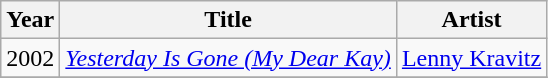<table class="wikitable sortable">
<tr>
<th>Year</th>
<th>Title</th>
<th>Artist</th>
</tr>
<tr>
<td>2002</td>
<td><em><a href='#'>Yesterday Is Gone (My Dear Kay)</a></em></td>
<td><a href='#'>Lenny Kravitz</a></td>
</tr>
<tr>
</tr>
</table>
